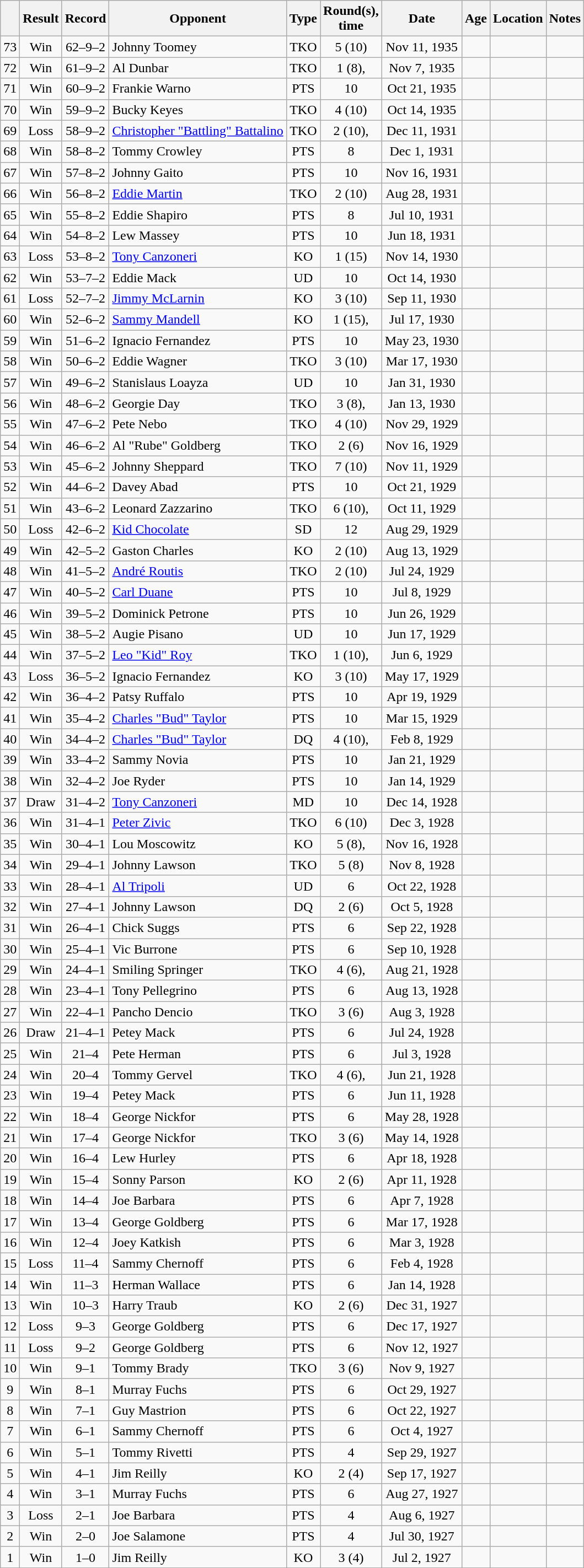<table class="wikitable" style="text-align:center">
<tr>
<th></th>
<th>Result</th>
<th>Record</th>
<th>Opponent</th>
<th>Type</th>
<th>Round(s),<br>time</th>
<th>Date</th>
<th>Age</th>
<th>Location</th>
<th>Notes</th>
</tr>
<tr>
<td>73</td>
<td>Win</td>
<td>62–9–2</td>
<td align=left>Johnny Toomey</td>
<td>TKO</td>
<td>5 (10)</td>
<td>Nov 11, 1935</td>
<td style="text-align:left;"></td>
<td style="text-align:left;"></td>
<td></td>
</tr>
<tr>
<td>72</td>
<td>Win</td>
<td>61–9–2</td>
<td align=left>Al Dunbar</td>
<td>TKO</td>
<td>1 (8), </td>
<td>Nov 7, 1935</td>
<td style="text-align:left;"></td>
<td style="text-align:left;"></td>
<td></td>
</tr>
<tr>
<td>71</td>
<td>Win</td>
<td>60–9–2</td>
<td align=left>Frankie Warno</td>
<td>PTS</td>
<td>10</td>
<td>Oct 21, 1935</td>
<td style="text-align:left;"></td>
<td style="text-align:left;"></td>
<td></td>
</tr>
<tr>
<td>70</td>
<td>Win</td>
<td>59–9–2</td>
<td align=left>Bucky Keyes</td>
<td>TKO</td>
<td>4 (10)</td>
<td>Oct 14, 1935</td>
<td style="text-align:left;"></td>
<td style="text-align:left;"></td>
<td></td>
</tr>
<tr>
<td>69</td>
<td>Loss</td>
<td>58–9–2</td>
<td align=left><a href='#'>Christopher "Battling" Battalino</a></td>
<td>TKO</td>
<td>2 (10), </td>
<td>Dec 11, 1931</td>
<td style="text-align:left;"></td>
<td style="text-align:left;"></td>
<td></td>
</tr>
<tr>
<td>68</td>
<td>Win</td>
<td>58–8–2</td>
<td align=left>Tommy Crowley</td>
<td>PTS</td>
<td>8</td>
<td>Dec 1, 1931</td>
<td style="text-align:left;"></td>
<td style="text-align:left;"></td>
<td></td>
</tr>
<tr>
<td>67</td>
<td>Win</td>
<td>57–8–2</td>
<td align=left>Johnny Gaito</td>
<td>PTS</td>
<td>10</td>
<td>Nov 16, 1931</td>
<td style="text-align:left;"></td>
<td style="text-align:left;"></td>
<td></td>
</tr>
<tr>
<td>66</td>
<td>Win</td>
<td>56–8–2</td>
<td align=left><a href='#'>Eddie Martin</a></td>
<td>TKO</td>
<td>2 (10)</td>
<td>Aug 28, 1931</td>
<td style="text-align:left;"></td>
<td style="text-align:left;"></td>
<td></td>
</tr>
<tr>
<td>65</td>
<td>Win</td>
<td>55–8–2</td>
<td align=left>Eddie Shapiro</td>
<td>PTS</td>
<td>8</td>
<td>Jul 10, 1931</td>
<td style="text-align:left;"></td>
<td style="text-align:left;"></td>
<td></td>
</tr>
<tr>
<td>64</td>
<td>Win</td>
<td>54–8–2</td>
<td align=left>Lew Massey</td>
<td>PTS</td>
<td>10</td>
<td>Jun 18, 1931</td>
<td style="text-align:left;"></td>
<td style="text-align:left;"></td>
<td></td>
</tr>
<tr>
<td>63</td>
<td>Loss</td>
<td>53–8–2</td>
<td align=left><a href='#'>Tony Canzoneri</a></td>
<td>KO</td>
<td>1 (15)</td>
<td>Nov 14, 1930</td>
<td style="text-align:left;"></td>
<td style="text-align:left;"></td>
<td style="text-align:left;"></td>
</tr>
<tr>
<td>62</td>
<td>Win</td>
<td>53–7–2</td>
<td align=left>Eddie Mack</td>
<td>UD</td>
<td>10</td>
<td>Oct 14, 1930</td>
<td style="text-align:left;"></td>
<td style="text-align:left;"></td>
<td></td>
</tr>
<tr>
<td>61</td>
<td>Loss</td>
<td>52–7–2</td>
<td align=left><a href='#'>Jimmy McLarnin</a></td>
<td>KO</td>
<td>3 (10)</td>
<td>Sep 11, 1930</td>
<td style="text-align:left;"></td>
<td style="text-align:left;"></td>
<td></td>
</tr>
<tr>
<td>60</td>
<td>Win</td>
<td>52–6–2</td>
<td align=left><a href='#'>Sammy Mandell</a></td>
<td>KO</td>
<td>1 (15), </td>
<td>Jul 17, 1930</td>
<td style="text-align:left;"></td>
<td style="text-align:left;"></td>
<td style="text-align:left;"></td>
</tr>
<tr>
<td>59</td>
<td>Win</td>
<td>51–6–2</td>
<td align=left>Ignacio Fernandez</td>
<td>PTS</td>
<td>10</td>
<td>May 23, 1930</td>
<td style="text-align:left;"></td>
<td style="text-align:left;"></td>
<td></td>
</tr>
<tr>
<td>58</td>
<td>Win</td>
<td>50–6–2</td>
<td align=left>Eddie Wagner</td>
<td>TKO</td>
<td>3 (10)</td>
<td>Mar 17, 1930</td>
<td style="text-align:left;"></td>
<td style="text-align:left;"></td>
<td></td>
</tr>
<tr>
<td>57</td>
<td>Win</td>
<td>49–6–2</td>
<td align=left>Stanislaus Loayza</td>
<td>UD</td>
<td>10</td>
<td>Jan 31, 1930</td>
<td style="text-align:left;"></td>
<td style="text-align:left;"></td>
<td></td>
</tr>
<tr>
<td>56</td>
<td>Win</td>
<td>48–6–2</td>
<td align=left>Georgie Day</td>
<td>TKO</td>
<td>3 (8), </td>
<td>Jan 13, 1930</td>
<td style="text-align:left;"></td>
<td style="text-align:left;"></td>
<td></td>
</tr>
<tr>
<td>55</td>
<td>Win</td>
<td>47–6–2</td>
<td align=left>Pete Nebo</td>
<td>TKO</td>
<td>4 (10)</td>
<td>Nov 29, 1929</td>
<td style="text-align:left;"></td>
<td style="text-align:left;"></td>
<td></td>
</tr>
<tr>
<td>54</td>
<td>Win</td>
<td>46–6–2</td>
<td align=left>Al "Rube" Goldberg</td>
<td>TKO</td>
<td>2 (6)</td>
<td>Nov 16, 1929</td>
<td style="text-align:left;"></td>
<td style="text-align:left;"></td>
<td></td>
</tr>
<tr>
<td>53</td>
<td>Win</td>
<td>45–6–2</td>
<td align=left>Johnny Sheppard</td>
<td>TKO</td>
<td>7 (10)</td>
<td>Nov 11, 1929</td>
<td style="text-align:left;"></td>
<td style="text-align:left;"></td>
<td></td>
</tr>
<tr>
<td>52</td>
<td>Win</td>
<td>44–6–2</td>
<td align=left>Davey Abad</td>
<td>PTS</td>
<td>10</td>
<td>Oct 21, 1929</td>
<td style="text-align:left;"></td>
<td style="text-align:left;"></td>
<td></td>
</tr>
<tr>
<td>51</td>
<td>Win</td>
<td>43–6–2</td>
<td align=left>Leonard Zazzarino</td>
<td>TKO</td>
<td>6 (10), </td>
<td>Oct 11, 1929</td>
<td style="text-align:left;"></td>
<td style="text-align:left;"></td>
<td></td>
</tr>
<tr>
<td>50</td>
<td>Loss</td>
<td>42–6–2</td>
<td align=left><a href='#'>Kid Chocolate</a></td>
<td>SD</td>
<td>12</td>
<td>Aug 29, 1929</td>
<td style="text-align:left;"></td>
<td style="text-align:left;"></td>
<td></td>
</tr>
<tr>
<td>49</td>
<td>Win</td>
<td>42–5–2</td>
<td align=left>Gaston Charles</td>
<td>KO</td>
<td>2 (10)</td>
<td>Aug 13, 1929</td>
<td style="text-align:left;"></td>
<td style="text-align:left;"></td>
<td></td>
</tr>
<tr>
<td>48</td>
<td>Win</td>
<td>41–5–2</td>
<td align=left><a href='#'>André Routis</a></td>
<td>TKO</td>
<td>2 (10)</td>
<td>Jul 24, 1929</td>
<td style="text-align:left;"></td>
<td style="text-align:left;"></td>
<td></td>
</tr>
<tr>
<td>47</td>
<td>Win</td>
<td>40–5–2</td>
<td align=left><a href='#'>Carl Duane</a></td>
<td>PTS</td>
<td>10</td>
<td>Jul 8, 1929</td>
<td style="text-align:left;"></td>
<td style="text-align:left;"></td>
<td></td>
</tr>
<tr>
<td>46</td>
<td>Win</td>
<td>39–5–2</td>
<td align=left>Dominick Petrone</td>
<td>PTS</td>
<td>10</td>
<td>Jun 26, 1929</td>
<td style="text-align:left;"></td>
<td style="text-align:left;"></td>
<td></td>
</tr>
<tr>
<td>45</td>
<td>Win</td>
<td>38–5–2</td>
<td align=left>Augie Pisano</td>
<td>UD</td>
<td>10</td>
<td>Jun 17, 1929</td>
<td style="text-align:left;"></td>
<td style="text-align:left;"></td>
<td></td>
</tr>
<tr>
<td>44</td>
<td>Win</td>
<td>37–5–2</td>
<td align=left><a href='#'>Leo "Kid" Roy</a></td>
<td>TKO</td>
<td>1 (10), </td>
<td>Jun 6, 1929</td>
<td style="text-align:left;"></td>
<td style="text-align:left;"></td>
<td></td>
</tr>
<tr>
<td>43</td>
<td>Loss</td>
<td>36–5–2</td>
<td align=left>Ignacio Fernandez</td>
<td>KO</td>
<td>3 (10)</td>
<td>May 17, 1929</td>
<td style="text-align:left;"></td>
<td style="text-align:left;"></td>
<td></td>
</tr>
<tr>
<td>42</td>
<td>Win</td>
<td>36–4–2</td>
<td align=left>Patsy Ruffalo</td>
<td>PTS</td>
<td>10</td>
<td>Apr 19, 1929</td>
<td style="text-align:left;"></td>
<td style="text-align:left;"></td>
<td></td>
</tr>
<tr>
<td>41</td>
<td>Win</td>
<td>35–4–2</td>
<td align=left><a href='#'>Charles "Bud" Taylor</a></td>
<td>PTS</td>
<td>10</td>
<td>Mar 15, 1929</td>
<td style="text-align:left;"></td>
<td style="text-align:left;"></td>
<td></td>
</tr>
<tr>
<td>40</td>
<td>Win</td>
<td>34–4–2</td>
<td align=left><a href='#'>Charles "Bud" Taylor</a></td>
<td>DQ</td>
<td>4 (10), </td>
<td>Feb 8, 1929</td>
<td style="text-align:left;"></td>
<td style="text-align:left;"></td>
<td></td>
</tr>
<tr>
<td>39</td>
<td>Win</td>
<td>33–4–2</td>
<td align=left>Sammy Novia</td>
<td>PTS</td>
<td>10</td>
<td>Jan 21, 1929</td>
<td style="text-align:left;"></td>
<td style="text-align:left;"></td>
<td></td>
</tr>
<tr>
<td>38</td>
<td>Win</td>
<td>32–4–2</td>
<td align=left>Joe Ryder</td>
<td>PTS</td>
<td>10</td>
<td>Jan 14, 1929</td>
<td style="text-align:left;"></td>
<td style="text-align:left;"></td>
<td></td>
</tr>
<tr>
<td>37</td>
<td>Draw</td>
<td>31–4–2</td>
<td align=left><a href='#'>Tony Canzoneri</a></td>
<td>MD</td>
<td>10</td>
<td>Dec 14, 1928</td>
<td style="text-align:left;"></td>
<td style="text-align:left;"></td>
<td></td>
</tr>
<tr>
<td>36</td>
<td>Win</td>
<td>31–4–1</td>
<td align=left><a href='#'>Peter Zivic</a></td>
<td>TKO</td>
<td>6 (10)</td>
<td>Dec 3, 1928</td>
<td style="text-align:left;"></td>
<td style="text-align:left;"></td>
<td></td>
</tr>
<tr>
<td>35</td>
<td>Win</td>
<td>30–4–1</td>
<td align=left>Lou Moscowitz</td>
<td>KO</td>
<td>5 (8), </td>
<td>Nov 16, 1928</td>
<td style="text-align:left;"></td>
<td style="text-align:left;"></td>
<td></td>
</tr>
<tr>
<td>34</td>
<td>Win</td>
<td>29–4–1</td>
<td align=left>Johnny Lawson</td>
<td>TKO</td>
<td>5 (8)</td>
<td>Nov 8, 1928</td>
<td style="text-align:left;"></td>
<td style="text-align:left;"></td>
<td></td>
</tr>
<tr>
<td>33</td>
<td>Win</td>
<td>28–4–1</td>
<td align=left><a href='#'>Al Tripoli</a></td>
<td>UD</td>
<td>6</td>
<td>Oct 22, 1928</td>
<td style="text-align:left;"></td>
<td style="text-align:left;"></td>
<td></td>
</tr>
<tr>
<td>32</td>
<td>Win</td>
<td>27–4–1</td>
<td align=left>Johnny Lawson</td>
<td>DQ</td>
<td>2 (6)</td>
<td>Oct 5, 1928</td>
<td style="text-align:left;"></td>
<td style="text-align:left;"></td>
<td></td>
</tr>
<tr>
<td>31</td>
<td>Win</td>
<td>26–4–1</td>
<td align=left>Chick Suggs</td>
<td>PTS</td>
<td>6</td>
<td>Sep 22, 1928</td>
<td style="text-align:left;"></td>
<td style="text-align:left;"></td>
<td></td>
</tr>
<tr>
<td>30</td>
<td>Win</td>
<td>25–4–1</td>
<td align=left>Vic Burrone</td>
<td>PTS</td>
<td>6</td>
<td>Sep 10, 1928</td>
<td style="text-align:left;"></td>
<td style="text-align:left;"></td>
<td></td>
</tr>
<tr>
<td>29</td>
<td>Win</td>
<td>24–4–1</td>
<td align=left>Smiling Springer</td>
<td>TKO</td>
<td>4 (6), </td>
<td>Aug 21, 1928</td>
<td style="text-align:left;"></td>
<td style="text-align:left;"></td>
<td></td>
</tr>
<tr>
<td>28</td>
<td>Win</td>
<td>23–4–1</td>
<td align=left>Tony Pellegrino</td>
<td>PTS</td>
<td>6</td>
<td>Aug 13, 1928</td>
<td style="text-align:left;"></td>
<td style="text-align:left;"></td>
<td></td>
</tr>
<tr>
<td>27</td>
<td>Win</td>
<td>22–4–1</td>
<td align=left>Pancho Dencio</td>
<td>TKO</td>
<td>3 (6)</td>
<td>Aug 3, 1928</td>
<td style="text-align:left;"></td>
<td style="text-align:left;"></td>
<td></td>
</tr>
<tr>
<td>26</td>
<td>Draw</td>
<td>21–4–1</td>
<td align=left>Petey Mack</td>
<td>PTS</td>
<td>6</td>
<td>Jul 24, 1928</td>
<td style="text-align:left;"></td>
<td style="text-align:left;"></td>
<td></td>
</tr>
<tr>
<td>25</td>
<td>Win</td>
<td>21–4</td>
<td align=left>Pete Herman</td>
<td>PTS</td>
<td>6</td>
<td>Jul 3, 1928</td>
<td style="text-align:left;"></td>
<td style="text-align:left;"></td>
<td></td>
</tr>
<tr>
<td>24</td>
<td>Win</td>
<td>20–4</td>
<td align=left>Tommy Gervel</td>
<td>TKO</td>
<td>4 (6), </td>
<td>Jun 21, 1928</td>
<td style="text-align:left;"></td>
<td style="text-align:left;"></td>
<td></td>
</tr>
<tr>
<td>23</td>
<td>Win</td>
<td>19–4</td>
<td align=left>Petey Mack</td>
<td>PTS</td>
<td>6</td>
<td>Jun 11, 1928</td>
<td style="text-align:left;"></td>
<td style="text-align:left;"></td>
<td></td>
</tr>
<tr>
<td>22</td>
<td>Win</td>
<td>18–4</td>
<td align=left>George Nickfor</td>
<td>PTS</td>
<td>6</td>
<td>May 28, 1928</td>
<td style="text-align:left;"></td>
<td style="text-align:left;"></td>
<td></td>
</tr>
<tr>
<td>21</td>
<td>Win</td>
<td>17–4</td>
<td align=left>George Nickfor</td>
<td>TKO</td>
<td>3 (6)</td>
<td>May 14, 1928</td>
<td style="text-align:left;"></td>
<td style="text-align:left;"></td>
<td></td>
</tr>
<tr>
<td>20</td>
<td>Win</td>
<td>16–4</td>
<td align=left>Lew Hurley</td>
<td>PTS</td>
<td>6</td>
<td>Apr 18, 1928</td>
<td style="text-align:left;"></td>
<td style="text-align:left;"></td>
<td></td>
</tr>
<tr>
<td>19</td>
<td>Win</td>
<td>15–4</td>
<td align=left>Sonny Parson</td>
<td>KO</td>
<td>2 (6)</td>
<td>Apr 11, 1928</td>
<td style="text-align:left;"></td>
<td style="text-align:left;"></td>
<td></td>
</tr>
<tr>
<td>18</td>
<td>Win</td>
<td>14–4</td>
<td align=left>Joe Barbara</td>
<td>PTS</td>
<td>6</td>
<td>Apr 7, 1928</td>
<td style="text-align:left;"></td>
<td style="text-align:left;"></td>
<td></td>
</tr>
<tr>
<td>17</td>
<td>Win</td>
<td>13–4</td>
<td align=left>George Goldberg</td>
<td>PTS</td>
<td>6</td>
<td>Mar 17, 1928</td>
<td style="text-align:left;"></td>
<td style="text-align:left;"></td>
<td></td>
</tr>
<tr>
<td>16</td>
<td>Win</td>
<td>12–4</td>
<td align=left>Joey Katkish</td>
<td>PTS</td>
<td>6</td>
<td>Mar 3, 1928</td>
<td style="text-align:left;"></td>
<td style="text-align:left;"></td>
<td></td>
</tr>
<tr>
<td>15</td>
<td>Loss</td>
<td>11–4</td>
<td align=left>Sammy Chernoff</td>
<td>PTS</td>
<td>6</td>
<td>Feb 4, 1928</td>
<td style="text-align:left;"></td>
<td style="text-align:left;"></td>
<td></td>
</tr>
<tr>
<td>14</td>
<td>Win</td>
<td>11–3</td>
<td align=left>Herman Wallace</td>
<td>PTS</td>
<td>6</td>
<td>Jan 14, 1928</td>
<td style="text-align:left;"></td>
<td style="text-align:left;"></td>
<td></td>
</tr>
<tr>
<td>13</td>
<td>Win</td>
<td>10–3</td>
<td align=left>Harry Traub</td>
<td>KO</td>
<td>2 (6)</td>
<td>Dec 31, 1927</td>
<td style="text-align:left;"></td>
<td style="text-align:left;"></td>
<td></td>
</tr>
<tr>
<td>12</td>
<td>Loss</td>
<td>9–3</td>
<td align=left>George Goldberg</td>
<td>PTS</td>
<td>6</td>
<td>Dec 17, 1927</td>
<td style="text-align:left;"></td>
<td style="text-align:left;"></td>
<td></td>
</tr>
<tr>
<td>11</td>
<td>Loss</td>
<td>9–2</td>
<td align=left>George Goldberg</td>
<td>PTS</td>
<td>6</td>
<td>Nov 12, 1927</td>
<td style="text-align:left;"></td>
<td style="text-align:left;"></td>
<td></td>
</tr>
<tr>
<td>10</td>
<td>Win</td>
<td>9–1</td>
<td align=left>Tommy Brady</td>
<td>TKO</td>
<td>3 (6)</td>
<td>Nov 9, 1927</td>
<td style="text-align:left;"></td>
<td style="text-align:left;"></td>
<td></td>
</tr>
<tr>
<td>9</td>
<td>Win</td>
<td>8–1</td>
<td align=left>Murray Fuchs</td>
<td>PTS</td>
<td>6</td>
<td>Oct 29, 1927</td>
<td style="text-align:left;"></td>
<td style="text-align:left;"></td>
<td></td>
</tr>
<tr>
<td>8</td>
<td>Win</td>
<td>7–1</td>
<td align=left>Guy Mastrion</td>
<td>PTS</td>
<td>6</td>
<td>Oct 22, 1927</td>
<td style="text-align:left;"></td>
<td style="text-align:left;"></td>
<td></td>
</tr>
<tr>
<td>7</td>
<td>Win</td>
<td>6–1</td>
<td align=left>Sammy Chernoff</td>
<td>PTS</td>
<td>6</td>
<td>Oct 4, 1927</td>
<td style="text-align:left;"></td>
<td style="text-align:left;"></td>
<td></td>
</tr>
<tr>
<td>6</td>
<td>Win</td>
<td>5–1</td>
<td align=left>Tommy Rivetti</td>
<td>PTS</td>
<td>4</td>
<td>Sep 29, 1927</td>
<td style="text-align:left;"></td>
<td style="text-align:left;"></td>
<td></td>
</tr>
<tr>
<td>5</td>
<td>Win</td>
<td>4–1</td>
<td align=left>Jim Reilly</td>
<td>KO</td>
<td>2 (4)</td>
<td>Sep 17, 1927</td>
<td style="text-align:left;"></td>
<td style="text-align:left;"></td>
<td></td>
</tr>
<tr>
<td>4</td>
<td>Win</td>
<td>3–1</td>
<td align=left>Murray Fuchs</td>
<td>PTS</td>
<td>6</td>
<td>Aug 27, 1927</td>
<td style="text-align:left;"></td>
<td style="text-align:left;"></td>
<td></td>
</tr>
<tr>
<td>3</td>
<td>Loss</td>
<td>2–1</td>
<td align=left>Joe Barbara</td>
<td>PTS</td>
<td>4</td>
<td>Aug 6, 1927</td>
<td style="text-align:left;"></td>
<td style="text-align:left;"></td>
<td></td>
</tr>
<tr>
<td>2</td>
<td>Win</td>
<td>2–0</td>
<td align=left>Joe Salamone</td>
<td>PTS</td>
<td>4</td>
<td>Jul 30, 1927</td>
<td style="text-align:left;"></td>
<td style="text-align:left;"></td>
<td></td>
</tr>
<tr>
<td>1</td>
<td>Win</td>
<td>1–0</td>
<td align=left>Jim Reilly</td>
<td>KO</td>
<td>3 (4)</td>
<td>Jul 2, 1927</td>
<td style="text-align:left;"></td>
<td style="text-align:left;"></td>
<td></td>
</tr>
<tr>
</tr>
</table>
